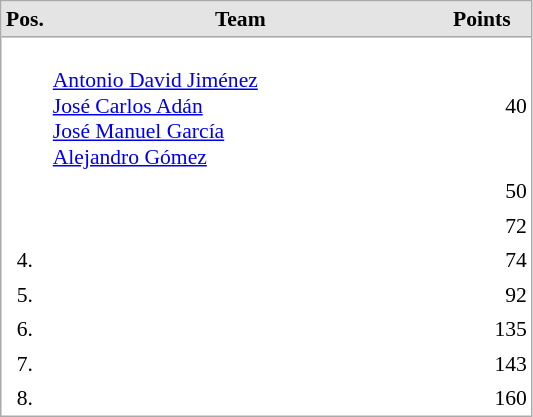<table cellspacing="0" cellpadding="3" style="border:1px solid #AAAAAA;font-size:90%">
<tr bgcolor="#E4E4E4">
<th style="border-bottom:1px solid #AAAAAA" width=10>Pos.</th>
<th style="border-bottom:1px solid #AAAAAA" width=250>Team</th>
<th style="border-bottom:1px solid #AAAAAA" width=60>Points</th>
</tr>
<tr align="center">
<td align="center" valign="top"></td>
<td align="left"> <br> <a href='#'>Antonio David Jiménez</a> <br> <a href='#'>José Carlos Adán</a> <br> <a href='#'>José Manuel García</a> <br> <a href='#'>Alejandro Gómez</a> <br></td>
<td align="right">40</td>
</tr>
<tr align="center">
<td align="center" valign="top"></td>
<td align="left"></td>
<td align="right">50</td>
</tr>
<tr align="center">
<td align="center" valign="top"></td>
<td align="left"></td>
<td align="right">72</td>
</tr>
<tr align="center">
<td align="center" valign="top">4.</td>
<td align="left"></td>
<td align="right">74</td>
</tr>
<tr align="center">
<td align="center" valign="top">5.</td>
<td align="left"></td>
<td align="right">92</td>
</tr>
<tr align="center">
<td align="center" valign="top">6.</td>
<td align="left"></td>
<td align="right">135</td>
</tr>
<tr align="center">
<td align="center" valign="top">7.</td>
<td align="left"></td>
<td align="right">143</td>
</tr>
<tr align="center">
<td align="center" valign="top">8.</td>
<td align="left"></td>
<td align="right">160</td>
</tr>
</table>
